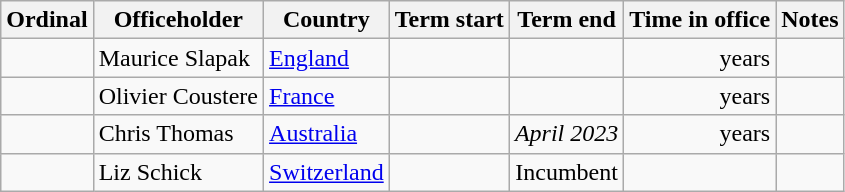<table class="wikitable sortable">
<tr Presidents of The World Transplant Games Federation>
<th>Ordinal</th>
<th>Officeholder</th>
<th>Country</th>
<th>Term start</th>
<th>Term end</th>
<th>Time in office</th>
<th>Notes</th>
</tr>
<tr>
<td align=center></td>
<td>Maurice Slapak</td>
<td><a href='#'>England</a></td>
<td align=center></td>
<td align=center></td>
<td align=right> years</td>
<td></td>
</tr>
<tr>
<td align=center></td>
<td>Olivier Coustere</td>
<td><a href='#'>France</a></td>
<td align=center></td>
<td align=center></td>
<td align=right> years</td>
</tr>
<tr>
<td align=center></td>
<td>Chris Thomas</td>
<td><a href='#'>Australia</a></td>
<td align=center></td>
<td align=center><em>April 2023</em></td>
<td align=right> years</td>
<td></td>
</tr>
<tr>
<td align=center></td>
<td>Liz Schick</td>
<td><a href='#'>Switzerland</a></td>
<td align=center></td>
<td align=center>Incumbent</td>
<td align=right></td>
</tr>
</table>
